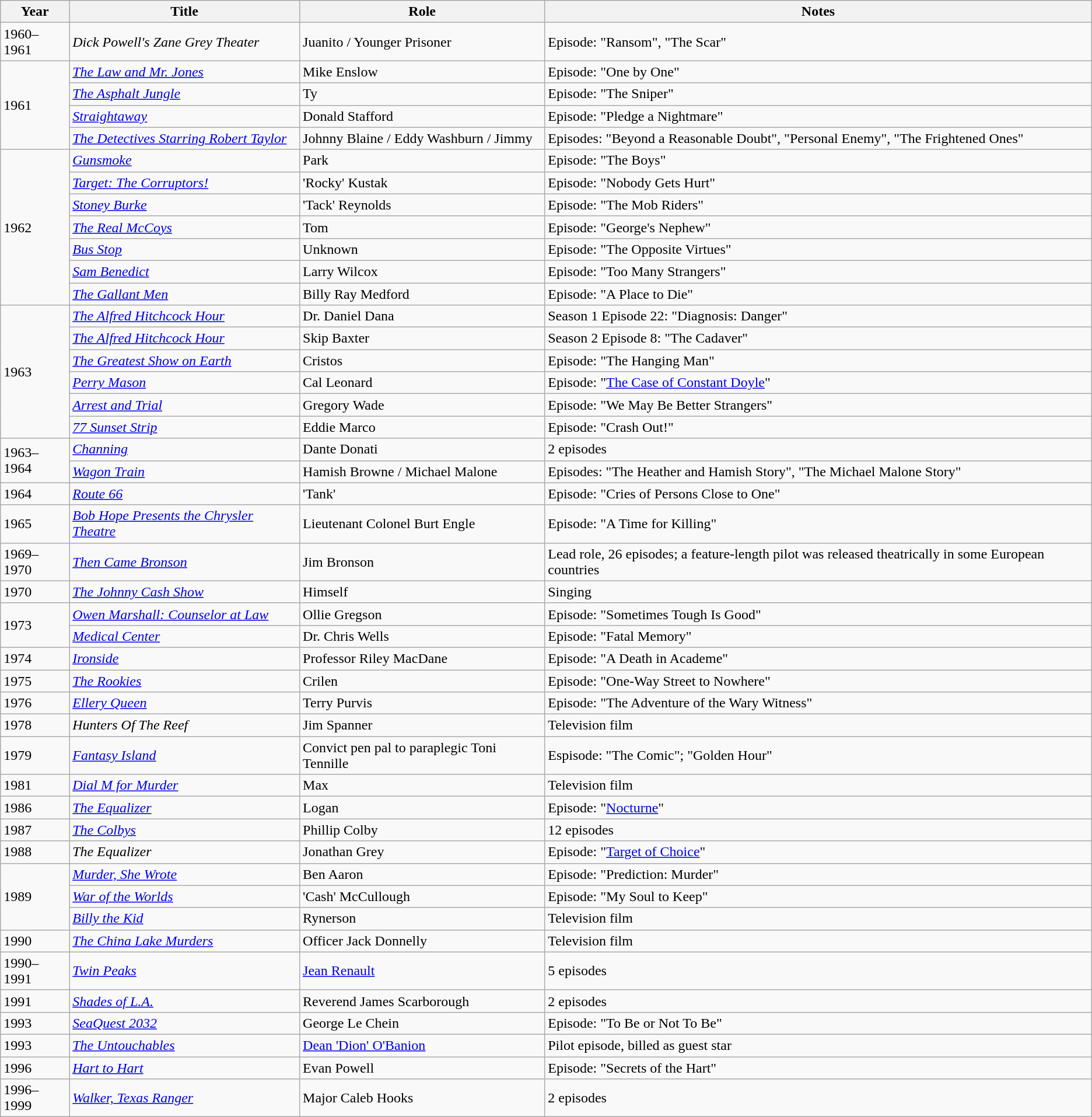<table class = "wikitable sortable">
<tr>
<th>Year</th>
<th>Title</th>
<th>Role</th>
<th>Notes</th>
</tr>
<tr>
<td>1960–1961</td>
<td><em>Dick Powell's Zane Grey Theater</em></td>
<td>Juanito / Younger Prisoner</td>
<td>Episode: "Ransom", "The Scar"</td>
</tr>
<tr>
<td rowspan=4>1961</td>
<td><em><a href='#'>The Law and Mr. Jones</a></em></td>
<td>Mike Enslow</td>
<td>Episode: "One by One"</td>
</tr>
<tr>
<td><em><a href='#'>The Asphalt Jungle</a></em></td>
<td>Ty</td>
<td>Episode: "The Sniper"</td>
</tr>
<tr>
<td><em><a href='#'>Straightaway</a></em></td>
<td>Donald Stafford</td>
<td>Episode: "Pledge a Nightmare"</td>
</tr>
<tr>
<td><em><a href='#'>The Detectives Starring Robert Taylor</a></em></td>
<td>Johnny Blaine / Eddy Washburn / Jimmy</td>
<td>Episodes: "Beyond a Reasonable Doubt", "Personal Enemy", "The Frightened Ones"</td>
</tr>
<tr>
<td rowspan=7>1962</td>
<td><em><a href='#'>Gunsmoke</a></em></td>
<td>Park</td>
<td>Episode: "The Boys"</td>
</tr>
<tr>
<td><em><a href='#'>Target: The Corruptors!</a></em></td>
<td>'Rocky' Kustak</td>
<td>Episode: "Nobody Gets Hurt"</td>
</tr>
<tr>
<td><em><a href='#'>Stoney Burke</a></em></td>
<td>'Tack' Reynolds</td>
<td>Episode: "The Mob Riders"</td>
</tr>
<tr>
<td><em><a href='#'>The Real McCoys</a></em></td>
<td>Tom</td>
<td>Episode: "George's Nephew"</td>
</tr>
<tr>
<td><em><a href='#'>Bus Stop</a></em></td>
<td>Unknown</td>
<td>Episode: "The Opposite Virtues"</td>
</tr>
<tr>
<td><em><a href='#'>Sam Benedict</a></em></td>
<td>Larry Wilcox</td>
<td>Episode: "Too Many Strangers"</td>
</tr>
<tr>
<td><em><a href='#'>The Gallant Men</a></em></td>
<td>Billy Ray Medford</td>
<td>Episode: "A Place to Die"</td>
</tr>
<tr>
<td rowspan=6>1963</td>
<td><em><a href='#'>The Alfred Hitchcock Hour</a></em></td>
<td>Dr. Daniel Dana</td>
<td>Season 1 Episode 22: "Diagnosis: Danger"</td>
</tr>
<tr>
<td><em><a href='#'>The Alfred Hitchcock Hour</a></em></td>
<td>Skip Baxter</td>
<td>Season 2 Episode 8: "The Cadaver"</td>
</tr>
<tr>
<td><em><a href='#'>The Greatest Show on Earth</a></em></td>
<td>Cristos</td>
<td>Episode: "The Hanging Man"</td>
</tr>
<tr>
<td><em><a href='#'>Perry Mason</a></em></td>
<td>Cal Leonard</td>
<td>Episode: "<a href='#'>The Case of Constant Doyle</a>"</td>
</tr>
<tr>
<td><em><a href='#'>Arrest and Trial</a></em></td>
<td>Gregory Wade</td>
<td>Episode: "We May Be Better Strangers"</td>
</tr>
<tr>
<td><em><a href='#'>77 Sunset Strip</a></em></td>
<td>Eddie Marco</td>
<td>Episode: "Crash Out!"</td>
</tr>
<tr>
<td rowspan=2>1963–1964</td>
<td><em><a href='#'>Channing</a></em></td>
<td>Dante Donati</td>
<td>2 episodes</td>
</tr>
<tr>
<td><em><a href='#'>Wagon Train</a></em></td>
<td>Hamish Browne / Michael Malone</td>
<td>Episodes: "The Heather and Hamish Story", "The Michael Malone Story"</td>
</tr>
<tr>
<td>1964</td>
<td><em><a href='#'>Route 66</a></em></td>
<td>'Tank'</td>
<td>Episode: "Cries of Persons Close to One"</td>
</tr>
<tr>
<td>1965</td>
<td><em><a href='#'>Bob Hope Presents the Chrysler Theatre</a></em></td>
<td>Lieutenant Colonel Burt Engle</td>
<td>Episode: "A Time for Killing"</td>
</tr>
<tr>
<td>1969–1970</td>
<td><em><a href='#'>Then Came Bronson</a></em></td>
<td>Jim Bronson</td>
<td>Lead role, 26 episodes; a feature-length pilot was released theatrically in some European countries</td>
</tr>
<tr>
<td>1970</td>
<td><em><a href='#'>The Johnny Cash Show</a></em></td>
<td>Himself</td>
<td>Singing</td>
</tr>
<tr>
<td rowspan=2>1973</td>
<td><em><a href='#'>Owen Marshall: Counselor at Law</a></em></td>
<td>Ollie Gregson</td>
<td>Episode: "Sometimes Tough Is Good"</td>
</tr>
<tr>
<td><em><a href='#'>Medical Center</a></em></td>
<td>Dr. Chris Wells</td>
<td>Episode: "Fatal Memory"</td>
</tr>
<tr>
<td>1974</td>
<td><em><a href='#'>Ironside</a></em></td>
<td>Professor Riley MacDane</td>
<td>Episode: "A Death in Academe"</td>
</tr>
<tr>
<td>1975</td>
<td><em><a href='#'>The Rookies</a></em></td>
<td>Crilen</td>
<td>Episode: "One-Way Street to Nowhere"</td>
</tr>
<tr>
<td>1976</td>
<td><em><a href='#'>Ellery Queen</a></em></td>
<td>Terry Purvis</td>
<td>Episode: "The Adventure of the Wary Witness"</td>
</tr>
<tr>
<td>1978</td>
<td><em>Hunters Of The Reef</em></td>
<td>Jim Spanner</td>
<td>Television film</td>
</tr>
<tr>
<td>1979</td>
<td><em><a href='#'>Fantasy Island</a></em></td>
<td>Convict pen pal to paraplegic Toni Tennille</td>
<td>Espisode: "The Comic"; "Golden Hour"</td>
</tr>
<tr>
<td>1981</td>
<td><em><a href='#'>Dial M for Murder</a></em></td>
<td>Max</td>
<td>Television film</td>
</tr>
<tr>
<td>1986</td>
<td><em><a href='#'>The Equalizer</a></em></td>
<td>Logan</td>
<td>Episode: "<a href='#'>Nocturne</a>"</td>
</tr>
<tr>
<td>1987</td>
<td><em><a href='#'>The Colbys</a></em></td>
<td>Phillip Colby</td>
<td>12 episodes</td>
</tr>
<tr>
<td>1988</td>
<td><em>The Equalizer</em></td>
<td>Jonathan Grey</td>
<td>Episode: "<a href='#'>Target of Choice</a>"</td>
</tr>
<tr>
<td rowspan="3">1989</td>
<td><em><a href='#'>Murder, She Wrote</a></em></td>
<td>Ben Aaron</td>
<td>Episode: "Prediction: Murder"</td>
</tr>
<tr>
<td><em><a href='#'>War of the Worlds</a></em></td>
<td>'Cash' McCullough</td>
<td>Episode: "My Soul to Keep"</td>
</tr>
<tr>
<td><em><a href='#'>Billy the Kid</a></em></td>
<td>Rynerson</td>
<td>Television film</td>
</tr>
<tr>
<td>1990</td>
<td><em><a href='#'>The China Lake Murders</a></em></td>
<td>Officer Jack Donnelly</td>
<td>Television film</td>
</tr>
<tr>
<td>1990–1991</td>
<td><em><a href='#'>Twin Peaks</a></em></td>
<td><a href='#'>Jean Renault</a></td>
<td>5 episodes</td>
</tr>
<tr>
<td>1991</td>
<td><em><a href='#'>Shades of L.A.</a></em></td>
<td>Reverend James Scarborough</td>
<td>2 episodes</td>
</tr>
<tr>
<td>1993</td>
<td><em><a href='#'>SeaQuest 2032</a></em></td>
<td>George Le Chein</td>
<td>Episode: "To Be or Not To Be"</td>
</tr>
<tr>
<td>1993</td>
<td><em><a href='#'>The Untouchables</a></em></td>
<td><a href='#'>Dean 'Dion' O'Banion</a></td>
<td>Pilot episode, billed as guest star</td>
</tr>
<tr>
<td>1996</td>
<td><em><a href='#'>Hart to Hart</a></em></td>
<td>Evan Powell</td>
<td>Episode: "Secrets of the Hart"</td>
</tr>
<tr>
<td>1996–1999</td>
<td><em><a href='#'>Walker, Texas Ranger</a></em></td>
<td>Major Caleb Hooks</td>
<td>2 episodes</td>
</tr>
</table>
